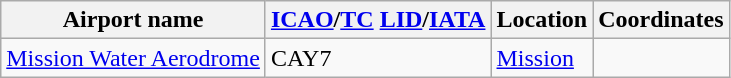<table class="wikitable sortable" style="width:auto;">
<tr>
<th width="*">Airport name</th>
<th width="*"><a href='#'>ICAO</a>/<a href='#'>TC</a> <a href='#'>LID</a>/<a href='#'>IATA</a></th>
<th width="*">Location</th>
<th width="*">Coordinates</th>
</tr>
<tr>
<td><a href='#'>Mission Water Aerodrome</a></td>
<td>CAY7</td>
<td><a href='#'>Mission</a></td>
<td></td>
</tr>
</table>
